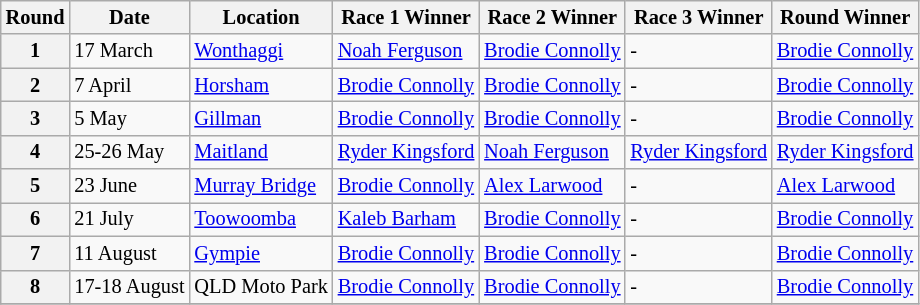<table class="wikitable" style="font-size: 85%;">
<tr>
<th>Round</th>
<th>Date</th>
<th>Location</th>
<th>Race 1 Winner</th>
<th>Race 2 Winner</th>
<th>Race 3 Winner</th>
<th>Round Winner</th>
</tr>
<tr>
<th>1</th>
<td>17 March</td>
<td> <a href='#'>Wonthaggi</a></td>
<td> <a href='#'>Noah Ferguson</a></td>
<td> <a href='#'>Brodie Connolly</a></td>
<td>-</td>
<td> <a href='#'>Brodie Connolly</a></td>
</tr>
<tr>
<th>2</th>
<td>7 April</td>
<td> <a href='#'>Horsham</a></td>
<td> <a href='#'>Brodie Connolly</a></td>
<td> <a href='#'>Brodie Connolly</a></td>
<td>-</td>
<td> <a href='#'>Brodie Connolly</a></td>
</tr>
<tr>
<th>3</th>
<td>5 May</td>
<td> <a href='#'>Gillman</a></td>
<td> <a href='#'>Brodie Connolly</a></td>
<td> <a href='#'>Brodie Connolly</a></td>
<td>-</td>
<td> <a href='#'>Brodie Connolly</a></td>
</tr>
<tr>
<th>4</th>
<td>25-26 May</td>
<td> <a href='#'>Maitland</a></td>
<td> <a href='#'>Ryder Kingsford</a></td>
<td> <a href='#'>Noah Ferguson</a></td>
<td> <a href='#'>Ryder Kingsford</a></td>
<td> <a href='#'>Ryder Kingsford</a></td>
</tr>
<tr>
<th>5</th>
<td>23 June</td>
<td> <a href='#'>Murray Bridge</a></td>
<td> <a href='#'>Brodie Connolly</a></td>
<td> <a href='#'>Alex Larwood</a></td>
<td>-</td>
<td> <a href='#'>Alex Larwood</a></td>
</tr>
<tr>
<th>6</th>
<td>21 July</td>
<td> <a href='#'>Toowoomba</a></td>
<td> <a href='#'>Kaleb Barham</a></td>
<td> <a href='#'>Brodie Connolly</a></td>
<td>-</td>
<td> <a href='#'>Brodie Connolly</a></td>
</tr>
<tr>
<th>7</th>
<td>11 August</td>
<td> <a href='#'>Gympie</a></td>
<td> <a href='#'>Brodie Connolly</a></td>
<td> <a href='#'>Brodie Connolly</a></td>
<td>-</td>
<td> <a href='#'>Brodie Connolly</a></td>
</tr>
<tr>
<th>8</th>
<td>17-18 August</td>
<td> QLD Moto Park</td>
<td> <a href='#'>Brodie Connolly</a></td>
<td> <a href='#'>Brodie Connolly</a></td>
<td>-</td>
<td> <a href='#'>Brodie Connolly</a></td>
</tr>
<tr>
</tr>
</table>
